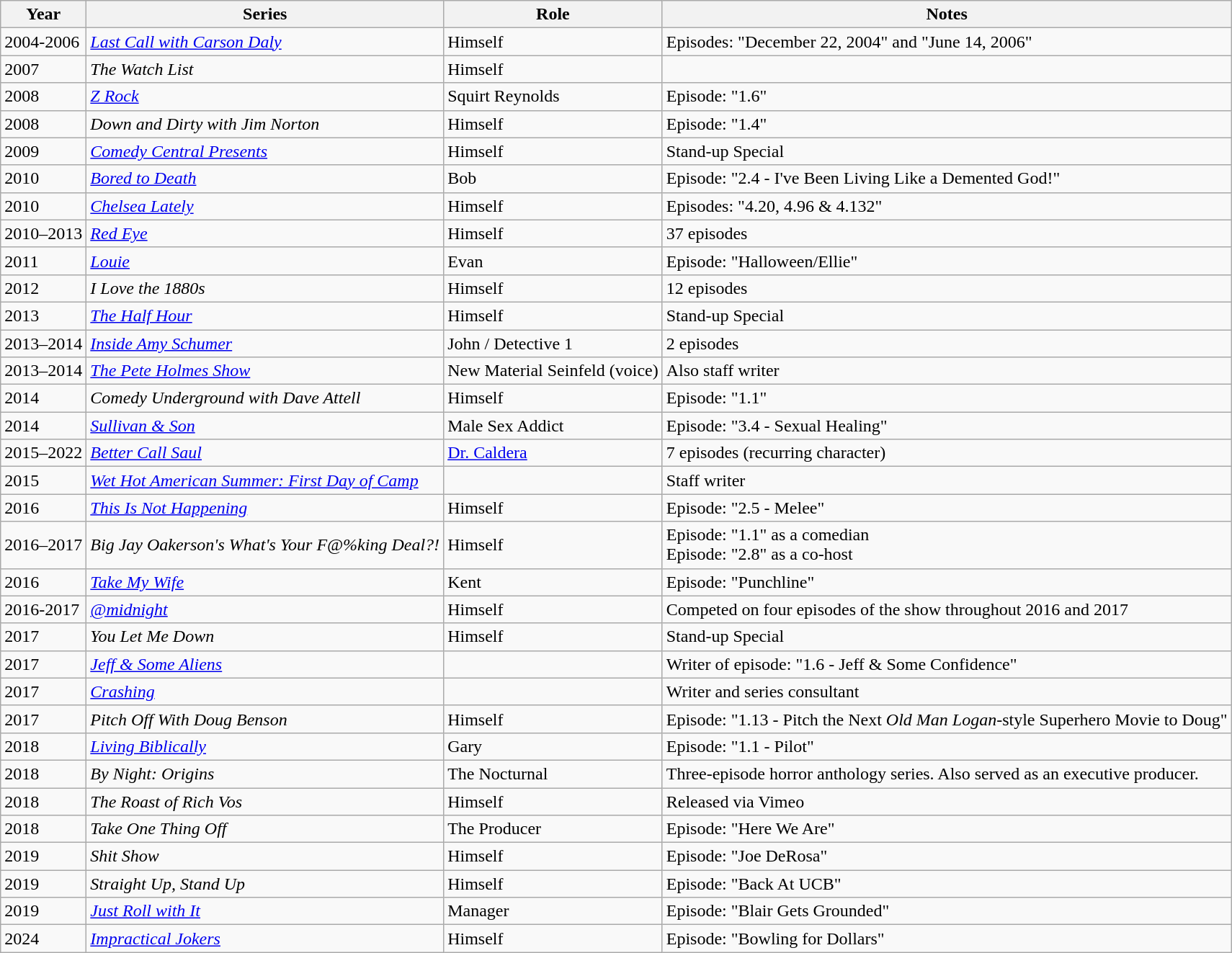<table class="wikitable">
<tr>
<th>Year</th>
<th>Series</th>
<th>Role</th>
<th>Notes</th>
</tr>
<tr>
<td>2004-2006</td>
<td><em><a href='#'>Last Call with Carson Daly</a></em></td>
<td>Himself</td>
<td>Episodes: "December 22, 2004" and "June 14, 2006"</td>
</tr>
<tr>
<td>2007</td>
<td><em>The Watch List</em></td>
<td>Himself</td>
<td></td>
</tr>
<tr>
<td>2008</td>
<td><em><a href='#'>Z Rock</a></em></td>
<td>Squirt Reynolds</td>
<td>Episode: "1.6"</td>
</tr>
<tr>
<td>2008</td>
<td><em>Down and Dirty with Jim Norton</em></td>
<td>Himself</td>
<td>Episode: "1.4"</td>
</tr>
<tr>
<td>2009</td>
<td><em><a href='#'>Comedy Central Presents</a></em></td>
<td>Himself</td>
<td>Stand-up Special</td>
</tr>
<tr>
<td>2010</td>
<td><em><a href='#'>Bored to Death</a></em></td>
<td>Bob</td>
<td>Episode: "2.4 - I've Been Living Like a Demented God!"</td>
</tr>
<tr>
<td>2010</td>
<td><em><a href='#'>Chelsea Lately</a></em></td>
<td>Himself</td>
<td>Episodes: "4.20, 4.96 & 4.132"</td>
</tr>
<tr>
<td>2010–2013</td>
<td><em><a href='#'>Red Eye</a></em></td>
<td>Himself</td>
<td>37 episodes</td>
</tr>
<tr>
<td>2011</td>
<td><em><a href='#'>Louie</a></em></td>
<td>Evan</td>
<td>Episode: "Halloween/Ellie"</td>
</tr>
<tr>
<td>2012</td>
<td><em>I Love the 1880s</em></td>
<td>Himself</td>
<td>12 episodes</td>
</tr>
<tr>
<td>2013</td>
<td><em><a href='#'>The Half Hour</a></em></td>
<td>Himself</td>
<td>Stand-up Special</td>
</tr>
<tr>
<td>2013–2014</td>
<td><em><a href='#'>Inside Amy Schumer</a></em></td>
<td>John / Detective 1</td>
<td>2 episodes</td>
</tr>
<tr>
<td>2013–2014</td>
<td><em><a href='#'>The Pete Holmes Show</a></em></td>
<td>New Material Seinfeld (voice)</td>
<td>Also staff writer</td>
</tr>
<tr>
<td>2014</td>
<td><em>Comedy Underground with Dave Attell</em></td>
<td>Himself</td>
<td>Episode: "1.1"</td>
</tr>
<tr>
<td>2014</td>
<td><em><a href='#'>Sullivan & Son</a></em></td>
<td>Male Sex Addict</td>
<td>Episode: "3.4 - Sexual Healing"</td>
</tr>
<tr>
<td>2015–2022</td>
<td><em><a href='#'>Better Call Saul</a></em></td>
<td><a href='#'>Dr. Caldera</a></td>
<td>7 episodes (recurring character)</td>
</tr>
<tr>
<td>2015</td>
<td><em><a href='#'>Wet Hot American Summer: First Day of Camp</a></em></td>
<td></td>
<td>Staff writer</td>
</tr>
<tr>
<td>2016</td>
<td><em><a href='#'>This Is Not Happening</a></em></td>
<td>Himself</td>
<td>Episode: "2.5 - Melee"</td>
</tr>
<tr>
<td>2016–2017</td>
<td><em>Big Jay Oakerson's What's Your F@%king Deal?!</em></td>
<td>Himself</td>
<td>Episode: "1.1" as a comedian<br>Episode: "2.8" as a co-host</td>
</tr>
<tr>
<td>2016</td>
<td><em><a href='#'>Take My Wife</a></em></td>
<td>Kent</td>
<td>Episode: "Punchline"</td>
</tr>
<tr>
<td>2016-2017</td>
<td><em><a href='#'>@midnight</a></em></td>
<td>Himself</td>
<td>Competed on four episodes of the show throughout 2016 and 2017</td>
</tr>
<tr>
<td>2017</td>
<td><em>You Let Me Down</em></td>
<td>Himself</td>
<td>Stand-up Special</td>
</tr>
<tr>
<td>2017</td>
<td><em><a href='#'>Jeff & Some Aliens</a></em></td>
<td></td>
<td>Writer of episode: "1.6 - Jeff & Some Confidence"</td>
</tr>
<tr>
<td>2017</td>
<td><em><a href='#'>Crashing</a></em></td>
<td></td>
<td>Writer and series consultant</td>
</tr>
<tr>
<td>2017</td>
<td><em>Pitch Off With Doug Benson</em></td>
<td>Himself</td>
<td>Episode: "1.13 - Pitch the Next <em>Old Man Logan</em>-style Superhero Movie to Doug"</td>
</tr>
<tr>
<td>2018</td>
<td><em><a href='#'>Living Biblically</a></em></td>
<td>Gary</td>
<td>Episode: "1.1 - Pilot"</td>
</tr>
<tr>
<td>2018</td>
<td><em>By Night: Origins</em></td>
<td>The Nocturnal</td>
<td>Three-episode horror anthology series. Also served as an executive producer.</td>
</tr>
<tr>
<td>2018</td>
<td><em>The Roast of Rich Vos</em></td>
<td>Himself</td>
<td>Released via Vimeo</td>
</tr>
<tr>
<td>2018</td>
<td><em>Take One Thing Off</em></td>
<td>The Producer</td>
<td>Episode: "Here We Are"</td>
</tr>
<tr>
<td>2019</td>
<td><em>Shit Show</em></td>
<td>Himself</td>
<td>Episode: "Joe DeRosa"</td>
</tr>
<tr>
<td>2019</td>
<td><em>Straight Up, Stand Up</em></td>
<td>Himself</td>
<td>Episode: "Back At UCB"</td>
</tr>
<tr>
<td>2019</td>
<td><em><a href='#'>Just Roll with It</a></em></td>
<td>Manager</td>
<td>Episode: "Blair Gets Grounded"</td>
</tr>
<tr>
<td>2024</td>
<td><em><a href='#'>Impractical Jokers</a></em></td>
<td>Himself</td>
<td>Episode: "Bowling for Dollars"</td>
</tr>
</table>
